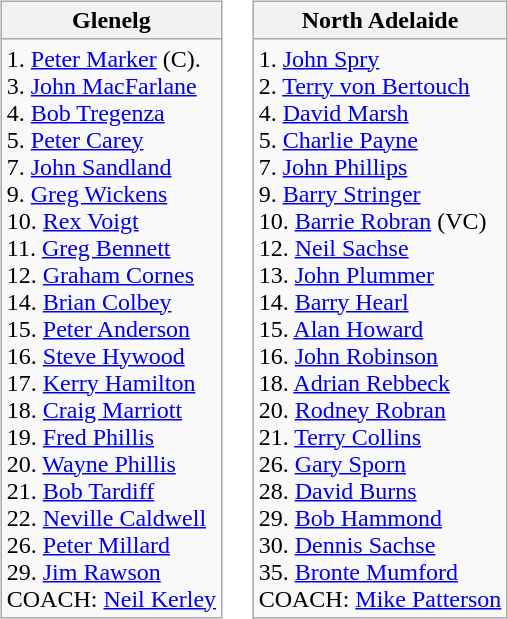<table>
<tr>
<td valign="top"><br><table class="wikitable">
<tr>
<th>Glenelg</th>
</tr>
<tr>
<td>1. <a href='#'>Peter Marker</a> (C).<br>3. <a href='#'>John MacFarlane</a><br>4. <a href='#'>Bob Tregenza</a><br>5. <a href='#'>Peter Carey</a><br>7. <a href='#'>John Sandland</a><br>9. <a href='#'>Greg Wickens</a><br>10. <a href='#'>Rex Voigt</a><br>11. <a href='#'>Greg Bennett</a><br>12. <a href='#'>Graham Cornes</a><br>14. <a href='#'>Brian Colbey</a><br>15. <a href='#'>Peter Anderson</a><br>16. <a href='#'>Steve Hywood</a><br>17. <a href='#'>Kerry Hamilton</a><br>18. <a href='#'>Craig Marriott</a><br>19. <a href='#'>Fred Phillis</a><br>20. <a href='#'>Wayne Phillis</a><br>21. <a href='#'>Bob Tardiff</a><br>22. <a href='#'>Neville Caldwell</a><br>26. <a href='#'>Peter Millard</a><br>29. <a href='#'>Jim Rawson</a><br>COACH: <a href='#'>Neil Kerley</a></td>
</tr>
</table>
</td>
<td valign="top"><br><table class="wikitable">
<tr>
<th>North Adelaide</th>
</tr>
<tr>
<td>1. <a href='#'>John Spry</a><br>2. <a href='#'>Terry von Bertouch</a><br>4. <a href='#'>David Marsh</a><br>5. <a href='#'>Charlie Payne</a><br>7. <a href='#'>John Phillips</a><br>9. <a href='#'>Barry Stringer</a><br>10. <a href='#'>Barrie Robran</a> (VC)<br>12. <a href='#'>Neil Sachse</a><br>13. <a href='#'>John Plummer</a><br>14. <a href='#'>Barry Hearl</a><br>15. <a href='#'>Alan Howard</a><br>16. <a href='#'>John Robinson</a><br>18. <a href='#'>Adrian Rebbeck</a><br>20. <a href='#'>Rodney Robran</a><br>21. <a href='#'>Terry Collins</a><br>26. <a href='#'>Gary Sporn</a><br>28. <a href='#'>David Burns</a><br>29. <a href='#'>Bob Hammond</a><br>30. <a href='#'>Dennis Sachse</a><br>35. <a href='#'>Bronte Mumford</a><br>COACH: <a href='#'>Mike Patterson</a></td>
</tr>
</table>
</td>
</tr>
</table>
